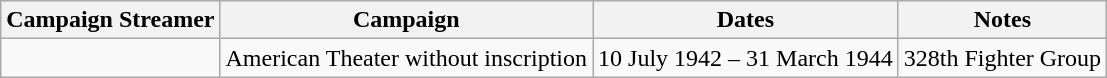<table class="wikitable">
<tr style="background:#efefef;">
<th>Campaign Streamer</th>
<th>Campaign</th>
<th>Dates</th>
<th>Notes</th>
</tr>
<tr>
<td></td>
<td>American Theater without inscription</td>
<td>10 July 1942 – 31 March 1944</td>
<td>328th Fighter Group</td>
</tr>
</table>
